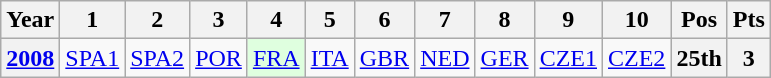<table class="wikitable" style="text-align:center">
<tr>
<th>Year</th>
<th>1</th>
<th>2</th>
<th>3</th>
<th>4</th>
<th>5</th>
<th>6</th>
<th>7</th>
<th>8</th>
<th>9</th>
<th>10</th>
<th>Pos</th>
<th>Pts</th>
</tr>
<tr>
<th><a href='#'>2008</a></th>
<td style="background:#;"><a href='#'>SPA1</a><br></td>
<td style="background:#;"><a href='#'>SPA2</a><br></td>
<td style="background:#;"><a href='#'>POR</a><br></td>
<td style="background:#dfffdf;"><a href='#'>FRA</a><br></td>
<td style="background:#;"><a href='#'>ITA</a><br></td>
<td style="background:#;"><a href='#'>GBR</a><br></td>
<td style="background:#;"><a href='#'>NED</a><br></td>
<td style="background:#;"><a href='#'>GER</a><br></td>
<td style="background:#;"><a href='#'>CZE1</a><br></td>
<td style="background:#;"><a href='#'>CZE2</a><br></td>
<th>25th</th>
<th>3</th>
</tr>
</table>
